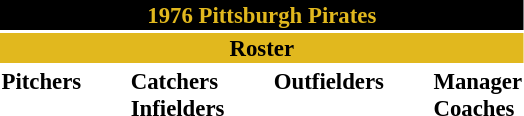<table class="toccolours" style="font-size: 95%;">
<tr>
<th colspan="10" style="background-color: black; color: #e1b81e; text-align: center;">1976 Pittsburgh Pirates</th>
</tr>
<tr>
<td colspan="10" style="background-color: #e1b81e; color: black; text-align: center;"><strong>Roster</strong></td>
</tr>
<tr>
<td valign="top"><strong>Pitchers</strong><br>










</td>
<td width="25px"></td>
<td valign="top"><strong>Catchers</strong><br>


<strong>Infielders</strong>








</td>
<td width="25px"></td>
<td valign="top"><strong>Outfielders</strong><br>





</td>
<td width="25px"></td>
<td valign="top"><strong>Manager</strong><br>
<strong>Coaches</strong>



</td>
</tr>
</table>
